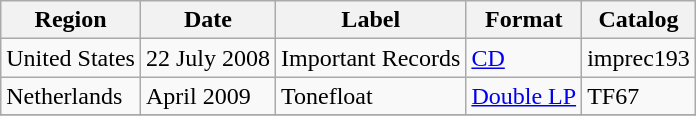<table class="wikitable">
<tr>
<th>Region</th>
<th>Date</th>
<th>Label</th>
<th>Format</th>
<th>Catalog</th>
</tr>
<tr>
<td>United States</td>
<td>22 July 2008</td>
<td>Important Records</td>
<td><a href='#'>CD</a></td>
<td>imprec193</td>
</tr>
<tr>
<td>Netherlands</td>
<td>April 2009</td>
<td>Tonefloat</td>
<td><a href='#'>Double LP</a></td>
<td>TF67</td>
</tr>
<tr>
</tr>
</table>
